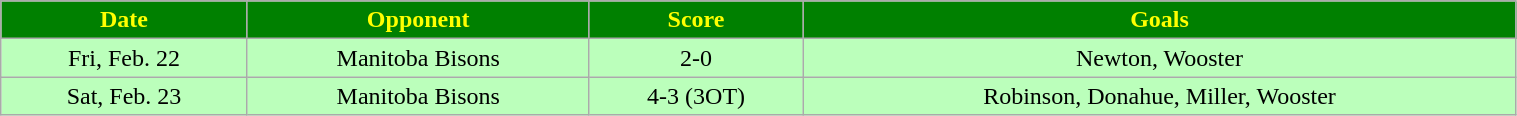<table class="wikitable" width="80%">
<tr align="center"  style="background:green;color:yellow;">
<td><strong>Date</strong></td>
<td><strong>Opponent</strong></td>
<td><strong>Score</strong></td>
<td><strong>Goals</strong></td>
</tr>
<tr align="center" bgcolor="bbffbb">
<td>Fri, Feb. 22</td>
<td>Manitoba Bisons</td>
<td>2-0</td>
<td>Newton, Wooster</td>
</tr>
<tr align="center" bgcolor="bbffbb">
<td>Sat, Feb. 23</td>
<td>Manitoba Bisons</td>
<td>4-3 (3OT)</td>
<td>Robinson, Donahue, Miller, Wooster</td>
</tr>
</table>
